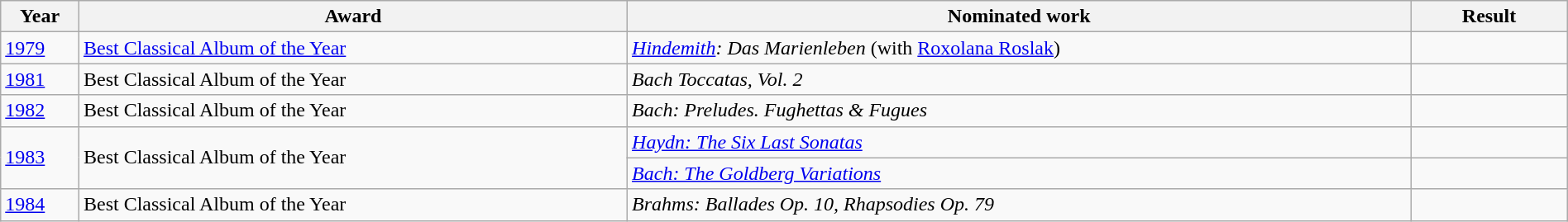<table class="wikitable" width=100%>
<tr>
<th width=5%>Year</th>
<th width=35%>Award</th>
<th width=50%>Nominated work</th>
<th width=10%>Result</th>
</tr>
<tr>
<td><a href='#'>1979</a></td>
<td><a href='#'>Best Classical Album of the Year</a></td>
<td><em><a href='#'>Hindemith</a>: Das Marienleben</em> (with <a href='#'>Roxolana Roslak</a>)</td>
<td></td>
</tr>
<tr>
<td><a href='#'>1981</a></td>
<td>Best Classical Album of the Year</td>
<td><em>Bach Toccatas, Vol. 2</em></td>
<td></td>
</tr>
<tr>
<td><a href='#'>1982</a></td>
<td>Best Classical Album of the Year</td>
<td><em>Bach: Preludes. Fughettas & Fugues</em></td>
<td></td>
</tr>
<tr>
<td rowspan="2"><a href='#'>1983</a></td>
<td rowspan="2">Best Classical Album of the Year</td>
<td><em><a href='#'>Haydn: The Six Last Sonatas</a></em></td>
<td></td>
</tr>
<tr>
<td><em><a href='#'>Bach: The Goldberg Variations</a></em></td>
<td></td>
</tr>
<tr>
<td><a href='#'>1984</a></td>
<td>Best Classical Album of the Year</td>
<td><em>Brahms: Ballades Op. 10, Rhapsodies Op. 79</em></td>
<td></td>
</tr>
</table>
